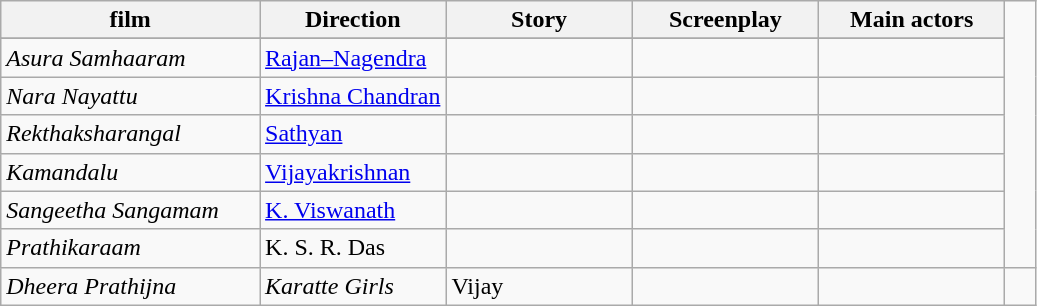<table class="wikitable sortable">
<tr>
<th width="25%">film</th>
<th width="18%">Direction</th>
<th width="18%">Story</th>
<th width="18%">Screenplay</th>
<th width="18%">Main actors</th>
</tr>
<tr valign="top">
</tr>
<tr valign="top">
<td><em>Asura Samhaaram</em></td>
<td><a href='#'>Rajan–Nagendra</a></td>
<td> </td>
<td> </td>
<td> </td>
</tr>
<tr valign="top">
<td><em>Nara Nayattu</em></td>
<td><a href='#'>Krishna Chandran</a></td>
<td> </td>
<td> </td>
<td> </td>
</tr>
<tr valign="top">
<td><em>Rekthaksharangal</em></td>
<td><a href='#'>Sathyan</a></td>
<td> </td>
<td> </td>
<td> </td>
</tr>
<tr valign="top">
<td><em>Kamandalu</em></td>
<td><a href='#'>Vijayakrishnan</a></td>
<td> </td>
<td> </td>
<td> </td>
</tr>
<tr valign="top">
<td><em>Sangeetha Sangamam</em></td>
<td><a href='#'>K. Viswanath</a></td>
<td> </td>
<td> </td>
<td> </td>
</tr>
<tr valign="top">
<td><em>Prathikaraam</em></td>
<td>K. S. R. Das</td>
<td> </td>
<td> </td>
<td> </td>
</tr>
<tr valign="top">
<td><em>Dheera Prathijna</em></td>
<td><em>Karatte Girls</em></td>
<td>Vijay</td>
<td> </td>
<td> </td>
<td> </td>
</tr>
</table>
